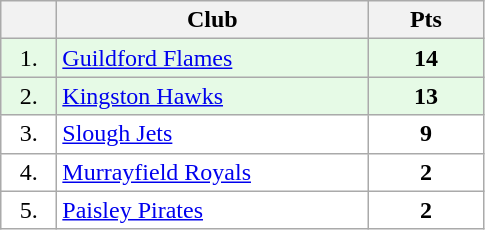<table class="wikitable">
<tr>
<th width="30"></th>
<th width="200">Club</th>
<th width="70">Pts</th>
</tr>
<tr bgcolor="#e6fae6" align="center">
<td>1.</td>
<td align="left"><a href='#'>Guildford Flames</a></td>
<td><strong>14</strong></td>
</tr>
<tr bgcolor="#e6fae6" align="center">
<td>2.</td>
<td align="left"><a href='#'>Kingston Hawks</a></td>
<td><strong>13</strong></td>
</tr>
<tr bgcolor="#FFFFFF" align="center">
<td>3.</td>
<td align="left"><a href='#'>Slough Jets</a></td>
<td><strong>9</strong></td>
</tr>
<tr bgcolor="#FFFFFF" align="center">
<td>4.</td>
<td align="left"><a href='#'>Murrayfield Royals</a></td>
<td><strong>2</strong></td>
</tr>
<tr bgcolor="#FFFFFF" align="center">
<td>5.</td>
<td align="left"><a href='#'>Paisley Pirates</a></td>
<td><strong>2</strong></td>
</tr>
</table>
